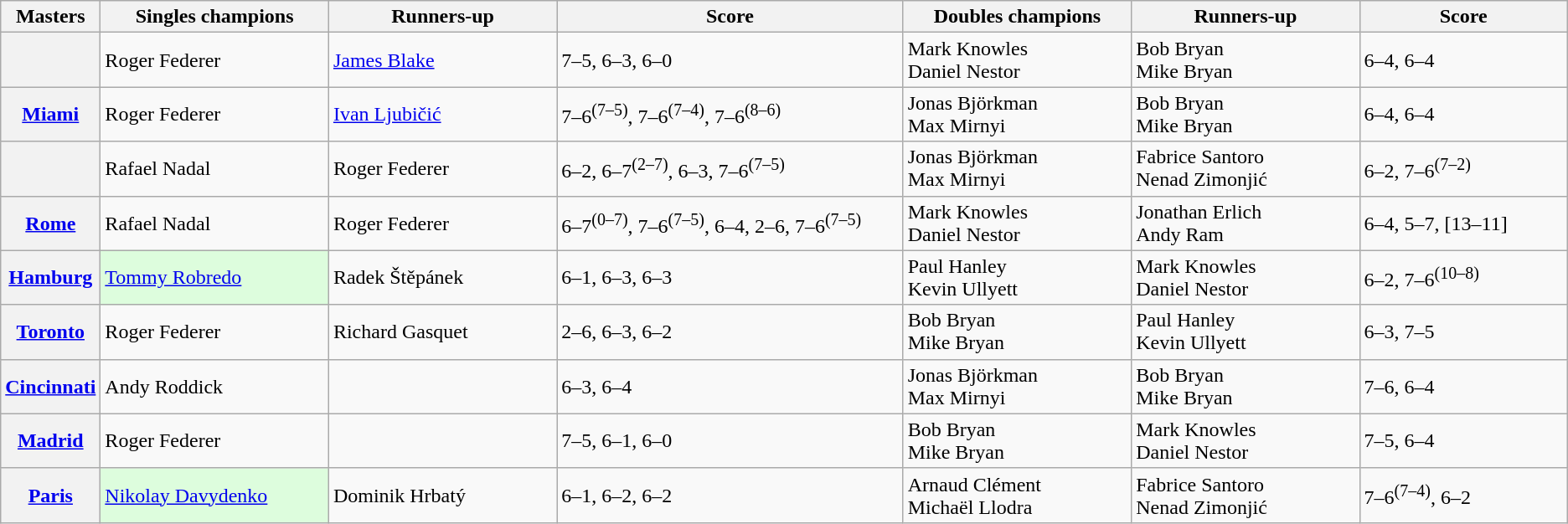<table class="wikitable plainrowheaders">
<tr>
<th scope="col">Masters</th>
<th scope="col" style="width:11em">Singles champions</th>
<th scope="col" style="width:11em">Runners-up</th>
<th scope="col" style="width:17em">Score</th>
<th scope="col" style="width:11em">Doubles champions</th>
<th scope="col" style="width:11em">Runners-up</th>
<th scope="col" style="width:10em">Score</th>
</tr>
<tr>
<th scope="row"><br></th>
<td> Roger Federer</td>
<td> <a href='#'>James Blake</a></td>
<td>7–5, 6–3, 6–0</td>
<td> Mark Knowles <br>  Daniel Nestor</td>
<td> Bob Bryan <br>  Mike Bryan</td>
<td>6–4, 6–4</td>
</tr>
<tr>
<th scope="row"><a href='#'><strong>Miami</strong></a><br></th>
<td> Roger Federer</td>
<td> <a href='#'>Ivan Ljubičić</a></td>
<td>7–6<sup>(7–5)</sup>, 7–6<sup>(7–4)</sup>, 7–6<sup>(8–6)</sup></td>
<td> Jonas Björkman <br>  Max Mirnyi</td>
<td> Bob Bryan <br>  Mike Bryan</td>
<td>6–4, 6–4</td>
</tr>
<tr>
<th scope="row"><br></th>
<td> Rafael Nadal</td>
<td> Roger Federer</td>
<td>6–2, 6–7<sup>(2–7)</sup>, 6–3, 7–6<sup>(7–5)</sup></td>
<td> Jonas Björkman <br>  Max Mirnyi</td>
<td> Fabrice Santoro <br>  Nenad Zimonjić</td>
<td>6–2, 7–6<sup>(7–2)</sup></td>
</tr>
<tr>
<th scope="row"><a href='#'><strong>Rome</strong></a><br></th>
<td> Rafael Nadal</td>
<td> Roger Federer</td>
<td>6–7<sup>(0–7)</sup>, 7–6<sup>(7–5)</sup>, 6–4, 2–6, 7–6<sup>(7–5)</sup></td>
<td> Mark Knowles <br>  Daniel Nestor</td>
<td> Jonathan Erlich <br>  Andy Ram</td>
<td>6–4, 5–7, [13–11]</td>
</tr>
<tr>
<th scope="row"><a href='#'><strong>Hamburg</strong></a><br></th>
<td style="background-color: #ddfddd"> <a href='#'>Tommy Robredo</a></td>
<td> Radek Štěpánek</td>
<td>6–1, 6–3, 6–3</td>
<td> Paul Hanley <br>  Kevin Ullyett</td>
<td> Mark Knowles <br>  Daniel Nestor</td>
<td>6–2, 7–6<sup>(10–8)</sup></td>
</tr>
<tr>
<th scope="row"><a href='#'><strong>Toronto</strong></a><br></th>
<td> Roger Federer</td>
<td> Richard Gasquet</td>
<td>2–6, 6–3, 6–2</td>
<td> Bob Bryan <br>  Mike Bryan</td>
<td> Paul Hanley <br>  Kevin Ullyett</td>
<td>6–3, 7–5</td>
</tr>
<tr>
<th scope="row"><a href='#'><strong>Cincinnati</strong></a><br></th>
<td> Andy Roddick</td>
<td></td>
<td>6–3, 6–4</td>
<td> Jonas Björkman <br>  Max Mirnyi</td>
<td> Bob Bryan <br>  Mike Bryan</td>
<td>7–6, 6–4</td>
</tr>
<tr>
<th scope="row"><a href='#'><strong>Madrid</strong></a><br></th>
<td> Roger Federer</td>
<td></td>
<td>7–5, 6–1, 6–0</td>
<td> Bob Bryan <br>  Mike Bryan</td>
<td> Mark Knowles <br>  Daniel Nestor</td>
<td>7–5, 6–4</td>
</tr>
<tr>
<th scope="row"><a href='#'><strong>Paris</strong></a><br></th>
<td style="background-color: #ddfddd"> <a href='#'>Nikolay Davydenko</a></td>
<td> Dominik Hrbatý</td>
<td>6–1, 6–2, 6–2</td>
<td> Arnaud Clément <br>  Michaël Llodra</td>
<td> Fabrice Santoro <br>  Nenad Zimonjić</td>
<td>7–6<sup>(7–4)</sup>, 6–2</td>
</tr>
</table>
